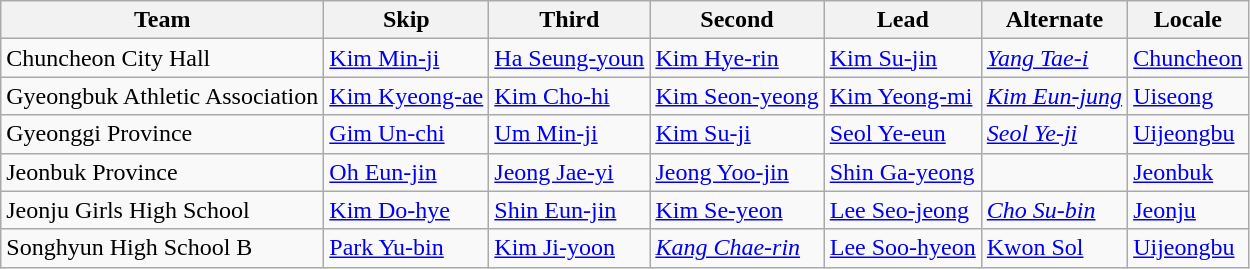<table class="wikitable">
<tr>
<th scope="col">Team</th>
<th scope="col">Skip</th>
<th scope="col">Third</th>
<th scope="col">Second</th>
<th scope="col">Lead</th>
<th scope="col">Alternate</th>
<th scope="col">Locale</th>
</tr>
<tr>
<td>Chuncheon City Hall</td>
<td><a href='#'>Kim Min-ji</a></td>
<td><a href='#'>Ha Seung-youn</a></td>
<td><a href='#'>Kim Hye-rin</a></td>
<td><a href='#'>Kim Su-jin</a></td>
<td><em><a href='#'>Yang Tae-i</a></em></td>
<td> <a href='#'>Chuncheon</a></td>
</tr>
<tr>
<td>Gyeongbuk Athletic Association</td>
<td><a href='#'>Kim Kyeong-ae</a></td>
<td><a href='#'>Kim Cho-hi</a></td>
<td><a href='#'>Kim Seon-yeong</a></td>
<td><a href='#'>Kim Yeong-mi</a></td>
<td><em><a href='#'>Kim Eun-jung</a></em></td>
<td> <a href='#'>Uiseong</a></td>
</tr>
<tr>
<td>Gyeonggi Province</td>
<td><a href='#'>Gim Un-chi</a></td>
<td><a href='#'>Um Min-ji</a></td>
<td><a href='#'>Kim Su-ji</a></td>
<td><a href='#'>Seol Ye-eun</a></td>
<td><em><a href='#'>Seol Ye-ji</a></em></td>
<td> <a href='#'>Uijeongbu</a></td>
</tr>
<tr>
<td>Jeonbuk Province</td>
<td><a href='#'>Oh Eun-jin</a></td>
<td><a href='#'>Jeong Jae-yi</a></td>
<td><a href='#'>Jeong Yoo-jin</a></td>
<td><a href='#'>Shin Ga-yeong</a></td>
<td></td>
<td> <a href='#'>Jeonbuk</a></td>
</tr>
<tr>
<td>Jeonju Girls High School</td>
<td><a href='#'>Kim Do-hye</a></td>
<td><a href='#'>Shin Eun-jin</a></td>
<td><a href='#'>Kim Se-yeon</a></td>
<td><a href='#'>Lee Seo-jeong</a></td>
<td><em><a href='#'>Cho Su-bin</a></em></td>
<td> <a href='#'>Jeonju</a></td>
</tr>
<tr>
<td>Songhyun High School B</td>
<td><a href='#'>Park Yu-bin</a></td>
<td><a href='#'>Kim Ji-yoon</a></td>
<td><em><a href='#'>Kang Chae-rin</a></em></td>
<td><a href='#'>Lee Soo-hyeon</a></td>
<td><a href='#'>Kwon Sol</a></td>
<td> <a href='#'>Uijeongbu</a></td>
</tr>
</table>
